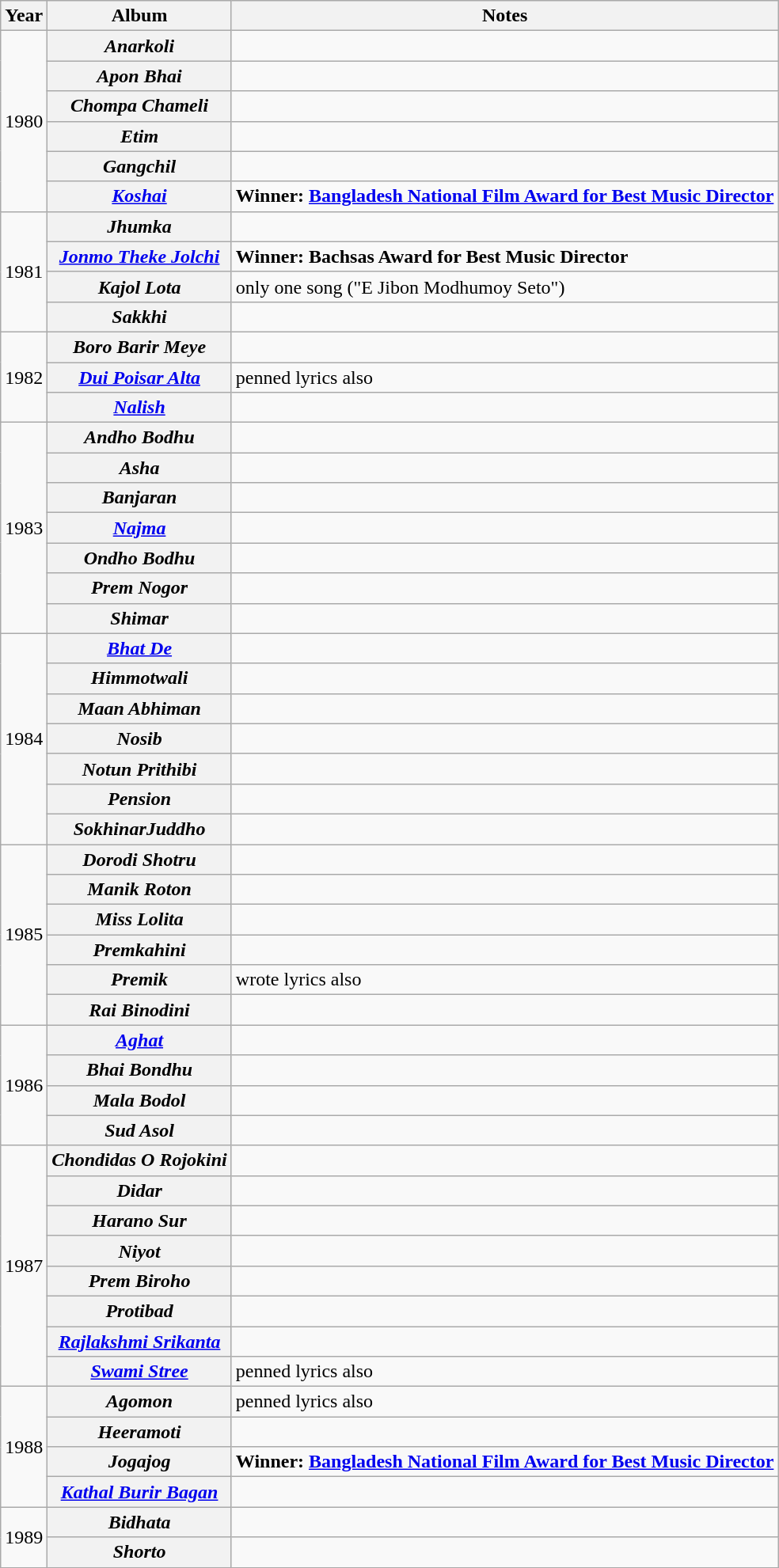<table class="wikitable sortable">
<tr>
<th>Year</th>
<th>Album</th>
<th>Notes</th>
</tr>
<tr>
<td rowspan=6>1980</td>
<th><em>Anarkoli</em></th>
<td></td>
</tr>
<tr>
<th><em>Apon Bhai</em></th>
<td></td>
</tr>
<tr>
<th><em>Chompa Chameli</em></th>
<td></td>
</tr>
<tr>
<th><em>Etim</em></th>
<td></td>
</tr>
<tr>
<th><em>Gangchil</em></th>
<td></td>
</tr>
<tr>
<th><em><a href='#'>Koshai</a></em></th>
<td><strong>Winner: <a href='#'>Bangladesh National Film Award for Best Music Director</a></strong></td>
</tr>
<tr>
<td rowspan=4>1981</td>
<th><em>Jhumka</em></th>
<td></td>
</tr>
<tr>
<th><em><a href='#'>Jonmo Theke Jolchi</a></em> </th>
<td><strong>Winner: Bachsas Award for Best Music Director</strong></td>
</tr>
<tr>
<th><em>Kajol Lota</em></th>
<td>only one song ("E Jibon Modhumoy Seto")</td>
</tr>
<tr>
<th><em>Sakkhi</em></th>
<td></td>
</tr>
<tr>
<td rowspan=3>1982</td>
<th><em>Boro Barir Meye</em></th>
<td></td>
</tr>
<tr>
<th><em><a href='#'>Dui Poisar Alta</a></em> </th>
<td>penned lyrics also</td>
</tr>
<tr>
<th><em><a href='#'>Nalish</a></em></th>
<td></td>
</tr>
<tr>
<td rowspan=7>1983</td>
<th><em>Andho Bodhu</em></th>
<td></td>
</tr>
<tr>
<th><em>Asha</em></th>
<td></td>
</tr>
<tr>
<th><em>Banjaran</em></th>
<td></td>
</tr>
<tr>
<th><em><a href='#'>Najma</a></em></th>
<td></td>
</tr>
<tr>
<th><em>Ondho Bodhu</em></th>
<td></td>
</tr>
<tr>
<th><em>Prem Nogor</em></th>
<td></td>
</tr>
<tr>
<th><em>Shimar</em></th>
<td></td>
</tr>
<tr>
<td rowspan=7>1984</td>
<th><em><a href='#'>Bhat De</a></em></th>
<td></td>
</tr>
<tr>
<th><em>Himmotwali</em></th>
<td></td>
</tr>
<tr>
<th><em>Maan Abhiman</em></th>
<td></td>
</tr>
<tr>
<th><em>Nosib</em></th>
<td></td>
</tr>
<tr>
<th><em>Notun Prithibi</em></th>
<td></td>
</tr>
<tr>
<th><em>Pension</em></th>
<td></td>
</tr>
<tr>
<th><em>SokhinarJuddho</em></th>
<td></td>
</tr>
<tr>
<td rowspan=6>1985</td>
<th><em>Dorodi Shotru</em></th>
<td></td>
</tr>
<tr>
<th><em>Manik Roton</em></th>
<td></td>
</tr>
<tr>
<th><em>Miss Lolita</em></th>
<td></td>
</tr>
<tr>
<th><em>Premkahini</em></th>
<td></td>
</tr>
<tr>
<th><em>Premik</em></th>
<td>wrote lyrics also</td>
</tr>
<tr>
<th><em>Rai Binodini</em></th>
<td></td>
</tr>
<tr>
<td rowspan=4>1986</td>
<th><em><a href='#'>Aghat</a></em></th>
<td></td>
</tr>
<tr>
<th><em>Bhai Bondhu</em></th>
<td></td>
</tr>
<tr>
<th><em>Mala Bodol</em></th>
<td></td>
</tr>
<tr>
<th><em>Sud Asol</em></th>
<td></td>
</tr>
<tr>
<td rowspan=8>1987</td>
<th><em>Chondidas O Rojokini</em></th>
<td></td>
</tr>
<tr>
<th><em>Didar</em></th>
<td></td>
</tr>
<tr>
<th><em>Harano Sur</em></th>
<td></td>
</tr>
<tr>
<th><em>Niyot</em></th>
<td></td>
</tr>
<tr>
<th><em>Prem Biroho</em></th>
<td></td>
</tr>
<tr>
<th><em>Protibad</em></th>
<td></td>
</tr>
<tr>
<th><em><a href='#'>Rajlakshmi Srikanta</a></em></th>
<td></td>
</tr>
<tr>
<th><em><a href='#'>Swami Stree</a></em></th>
<td>penned lyrics also</td>
</tr>
<tr>
<td rowspan=4>1988</td>
<th><em>Agomon</em></th>
<td>penned lyrics also</td>
</tr>
<tr>
<th><em>Heeramoti</em></th>
<td></td>
</tr>
<tr>
<th><em>Jogajog</em></th>
<td><strong>Winner: <a href='#'>Bangladesh National Film Award for Best Music Director</a></strong> </td>
</tr>
<tr>
<th><em><a href='#'>Kathal Burir Bagan</a></em></th>
<td></td>
</tr>
<tr>
<td rowspan=2>1989</td>
<th><em>Bidhata</em></th>
<td></td>
</tr>
<tr>
<th><em>Shorto</em></th>
<td></td>
</tr>
<tr>
</tr>
</table>
